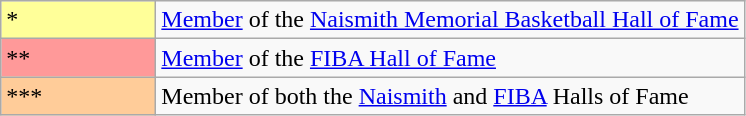<table class="wikitable sortable">
<tr>
<td style="background-color:#FFFF99; border:1px solid #aaaaaa; width:6em">*</td>
<td><a href='#'>Member</a> of the <a href='#'>Naismith Memorial Basketball Hall of Fame</a></td>
</tr>
<tr>
<td style="background-color:#FF9999; border:1px solid #aaaaaa; width:6em">**</td>
<td><a href='#'>Member</a> of the <a href='#'>FIBA Hall of Fame</a></td>
</tr>
<tr>
<td style="background-color:#FFCC99; border:1px solid #aaaaaa; width:6em">***</td>
<td>Member of both the <a href='#'>Naismith</a> and <a href='#'>FIBA</a> Halls of Fame</td>
</tr>
</table>
